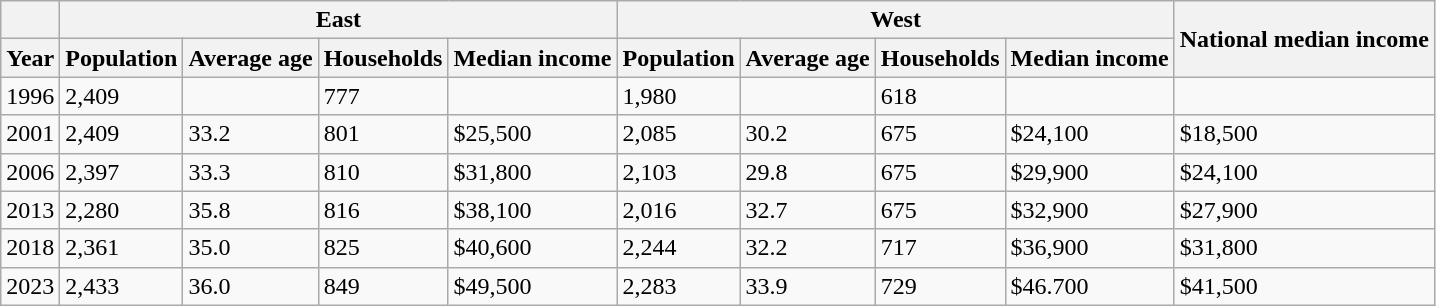<table class="wikitable">
<tr>
<th></th>
<th colspan="4">East</th>
<th colspan="4">West</th>
<th rowspan="2">National median income</th>
</tr>
<tr>
<th>Year</th>
<th>Population</th>
<th>Average age</th>
<th>Households</th>
<th>Median income</th>
<th>Population</th>
<th>Average age</th>
<th>Households</th>
<th>Median income</th>
</tr>
<tr>
<td>1996</td>
<td>2,409</td>
<td></td>
<td>777</td>
<td></td>
<td>1,980</td>
<td></td>
<td>618</td>
<td></td>
<td></td>
</tr>
<tr>
<td>2001</td>
<td>2,409</td>
<td>33.2</td>
<td>801</td>
<td>$25,500</td>
<td>2,085</td>
<td>30.2</td>
<td>675</td>
<td>$24,100</td>
<td>$18,500</td>
</tr>
<tr>
<td>2006</td>
<td>2,397</td>
<td>33.3</td>
<td>810</td>
<td>$31,800</td>
<td>2,103</td>
<td>29.8</td>
<td>675</td>
<td>$29,900</td>
<td>$24,100</td>
</tr>
<tr>
<td>2013</td>
<td>2,280</td>
<td>35.8</td>
<td>816</td>
<td>$38,100</td>
<td>2,016</td>
<td>32.7</td>
<td>675</td>
<td>$32,900</td>
<td>$27,900</td>
</tr>
<tr>
<td>2018</td>
<td>2,361</td>
<td>35.0</td>
<td>825</td>
<td>$40,600</td>
<td>2,244</td>
<td>32.2</td>
<td>717</td>
<td>$36,900</td>
<td>$31,800</td>
</tr>
<tr>
<td>2023</td>
<td>2,433</td>
<td>36.0</td>
<td>849</td>
<td>$49,500</td>
<td>2,283</td>
<td>33.9</td>
<td>729</td>
<td>$46.700</td>
<td>$41,500</td>
</tr>
</table>
